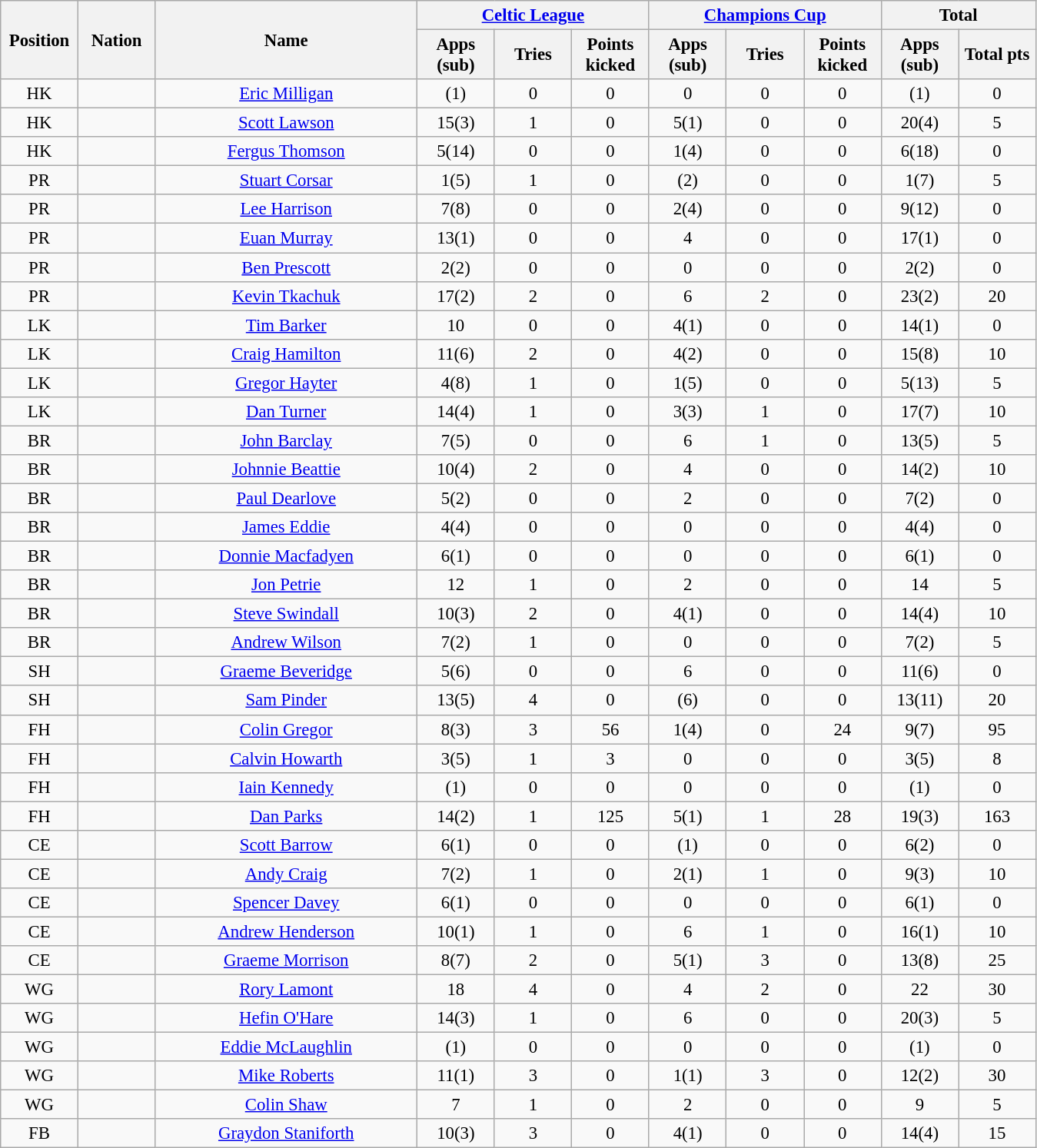<table class="wikitable" style="font-size: 95%; text-align: center;">
<tr>
<th rowspan=2 width=60>Position</th>
<th rowspan=2 width=60>Nation</th>
<th rowspan=2 width=220>Name</th>
<th colspan=3 width=150><a href='#'>Celtic League</a></th>
<th colspan=3 width=150><a href='#'>Champions Cup</a></th>
<th colspan=2>Total</th>
</tr>
<tr>
<th rowspan=1 style="width:60px;">Apps<br>(sub)</th>
<th rowspan=1 style="width:60px;">Tries</th>
<th rowspan=1 style="width:60px;">Points<br>kicked</th>
<th rowspan=1 style="width:60px;">Apps<br>(sub)</th>
<th rowspan=1 style="width:60px;">Tries</th>
<th rowspan=1 style="width:60px;">Points<br>kicked</th>
<th rowspan=1 style="width:60px;">Apps<br>(sub)</th>
<th rowspan=1 style="width:60px;">Total pts</th>
</tr>
<tr>
<td>HK</td>
<td></td>
<td><a href='#'>Eric Milligan</a></td>
<td>(1)</td>
<td>0</td>
<td>0</td>
<td>0</td>
<td>0</td>
<td>0</td>
<td>(1)</td>
<td>0</td>
</tr>
<tr>
<td>HK</td>
<td></td>
<td><a href='#'>Scott Lawson</a></td>
<td>15(3)</td>
<td>1</td>
<td>0</td>
<td>5(1)</td>
<td>0</td>
<td>0</td>
<td>20(4)</td>
<td>5</td>
</tr>
<tr>
<td>HK</td>
<td></td>
<td><a href='#'>Fergus Thomson</a></td>
<td>5(14)</td>
<td>0</td>
<td>0</td>
<td>1(4)</td>
<td>0</td>
<td>0</td>
<td>6(18)</td>
<td>0</td>
</tr>
<tr>
<td>PR</td>
<td></td>
<td><a href='#'>Stuart Corsar</a></td>
<td>1(5)</td>
<td>1</td>
<td>0</td>
<td>(2)</td>
<td>0</td>
<td>0</td>
<td>1(7)</td>
<td>5</td>
</tr>
<tr>
<td>PR</td>
<td></td>
<td><a href='#'>Lee Harrison</a></td>
<td>7(8)</td>
<td>0</td>
<td>0</td>
<td>2(4)</td>
<td>0</td>
<td>0</td>
<td>9(12)</td>
<td>0</td>
</tr>
<tr>
<td>PR</td>
<td></td>
<td><a href='#'>Euan Murray</a></td>
<td>13(1)</td>
<td>0</td>
<td>0</td>
<td>4</td>
<td>0</td>
<td>0</td>
<td>17(1)</td>
<td>0</td>
</tr>
<tr>
<td>PR</td>
<td></td>
<td><a href='#'>Ben Prescott</a></td>
<td>2(2)</td>
<td>0</td>
<td>0</td>
<td>0</td>
<td>0</td>
<td>0</td>
<td>2(2)</td>
<td>0</td>
</tr>
<tr>
<td>PR</td>
<td></td>
<td><a href='#'>Kevin Tkachuk</a></td>
<td>17(2)</td>
<td>2</td>
<td>0</td>
<td>6</td>
<td>2</td>
<td>0</td>
<td>23(2)</td>
<td>20</td>
</tr>
<tr>
<td>LK</td>
<td></td>
<td><a href='#'>Tim Barker</a></td>
<td>10</td>
<td>0</td>
<td>0</td>
<td>4(1)</td>
<td>0</td>
<td>0</td>
<td>14(1)</td>
<td>0</td>
</tr>
<tr>
<td>LK</td>
<td></td>
<td><a href='#'>Craig Hamilton</a></td>
<td>11(6)</td>
<td>2</td>
<td>0</td>
<td>4(2)</td>
<td>0</td>
<td>0</td>
<td>15(8)</td>
<td>10</td>
</tr>
<tr>
<td>LK</td>
<td></td>
<td><a href='#'>Gregor Hayter</a></td>
<td>4(8)</td>
<td>1</td>
<td>0</td>
<td>1(5)</td>
<td>0</td>
<td>0</td>
<td>5(13)</td>
<td>5</td>
</tr>
<tr>
<td>LK</td>
<td></td>
<td><a href='#'>Dan Turner</a></td>
<td>14(4)</td>
<td>1</td>
<td>0</td>
<td>3(3)</td>
<td>1</td>
<td>0</td>
<td>17(7)</td>
<td>10</td>
</tr>
<tr>
<td>BR</td>
<td></td>
<td><a href='#'>John Barclay</a></td>
<td>7(5)</td>
<td>0</td>
<td>0</td>
<td>6</td>
<td>1</td>
<td>0</td>
<td>13(5)</td>
<td>5</td>
</tr>
<tr>
<td>BR</td>
<td></td>
<td><a href='#'>Johnnie Beattie</a></td>
<td>10(4)</td>
<td>2</td>
<td>0</td>
<td>4</td>
<td>0</td>
<td>0</td>
<td>14(2)</td>
<td>10</td>
</tr>
<tr>
<td>BR</td>
<td></td>
<td><a href='#'>Paul Dearlove</a></td>
<td>5(2)</td>
<td>0</td>
<td>0</td>
<td>2</td>
<td>0</td>
<td>0</td>
<td>7(2)</td>
<td>0</td>
</tr>
<tr>
<td>BR</td>
<td></td>
<td><a href='#'>James Eddie</a></td>
<td>4(4)</td>
<td>0</td>
<td>0</td>
<td>0</td>
<td>0</td>
<td>0</td>
<td>4(4)</td>
<td>0</td>
</tr>
<tr>
<td>BR</td>
<td></td>
<td><a href='#'>Donnie Macfadyen</a></td>
<td>6(1)</td>
<td>0</td>
<td>0</td>
<td>0</td>
<td>0</td>
<td>0</td>
<td>6(1)</td>
<td>0</td>
</tr>
<tr>
<td>BR</td>
<td></td>
<td><a href='#'>Jon Petrie</a></td>
<td>12</td>
<td>1</td>
<td>0</td>
<td>2</td>
<td>0</td>
<td>0</td>
<td>14</td>
<td>5</td>
</tr>
<tr>
<td>BR</td>
<td></td>
<td><a href='#'>Steve Swindall</a></td>
<td>10(3)</td>
<td>2</td>
<td>0</td>
<td>4(1)</td>
<td>0</td>
<td>0</td>
<td>14(4)</td>
<td>10</td>
</tr>
<tr>
<td>BR</td>
<td></td>
<td><a href='#'>Andrew Wilson</a></td>
<td>7(2)</td>
<td>1</td>
<td>0</td>
<td>0</td>
<td>0</td>
<td>0</td>
<td>7(2)</td>
<td>5</td>
</tr>
<tr>
<td>SH</td>
<td></td>
<td><a href='#'>Graeme Beveridge</a></td>
<td>5(6)</td>
<td>0</td>
<td>0</td>
<td>6</td>
<td>0</td>
<td>0</td>
<td>11(6)</td>
<td>0</td>
</tr>
<tr>
<td>SH</td>
<td></td>
<td><a href='#'>Sam Pinder</a></td>
<td>13(5)</td>
<td>4</td>
<td>0</td>
<td>(6)</td>
<td>0</td>
<td>0</td>
<td>13(11)</td>
<td>20</td>
</tr>
<tr>
<td>FH</td>
<td></td>
<td><a href='#'>Colin Gregor</a></td>
<td>8(3)</td>
<td>3</td>
<td>56</td>
<td>1(4)</td>
<td>0</td>
<td>24</td>
<td>9(7)</td>
<td>95</td>
</tr>
<tr>
<td>FH</td>
<td></td>
<td><a href='#'>Calvin Howarth</a></td>
<td>3(5)</td>
<td>1</td>
<td>3</td>
<td>0</td>
<td>0</td>
<td>0</td>
<td>3(5)</td>
<td>8</td>
</tr>
<tr>
<td>FH</td>
<td></td>
<td><a href='#'>Iain Kennedy</a></td>
<td>(1)</td>
<td>0</td>
<td>0</td>
<td>0</td>
<td>0</td>
<td>0</td>
<td>(1)</td>
<td>0</td>
</tr>
<tr>
<td>FH</td>
<td></td>
<td><a href='#'>Dan Parks</a></td>
<td>14(2)</td>
<td>1</td>
<td>125</td>
<td>5(1)</td>
<td>1</td>
<td>28</td>
<td>19(3)</td>
<td>163</td>
</tr>
<tr>
<td>CE</td>
<td></td>
<td><a href='#'>Scott Barrow</a></td>
<td>6(1)</td>
<td>0</td>
<td>0</td>
<td>(1)</td>
<td>0</td>
<td>0</td>
<td>6(2)</td>
<td>0</td>
</tr>
<tr>
<td>CE</td>
<td></td>
<td><a href='#'>Andy Craig</a></td>
<td>7(2)</td>
<td>1</td>
<td>0</td>
<td>2(1)</td>
<td>1</td>
<td>0</td>
<td>9(3)</td>
<td>10</td>
</tr>
<tr>
<td>CE</td>
<td></td>
<td><a href='#'>Spencer Davey</a></td>
<td>6(1)</td>
<td>0</td>
<td>0</td>
<td>0</td>
<td>0</td>
<td>0</td>
<td>6(1)</td>
<td>0</td>
</tr>
<tr>
<td>CE</td>
<td></td>
<td><a href='#'>Andrew Henderson</a></td>
<td>10(1)</td>
<td>1</td>
<td>0</td>
<td>6</td>
<td>1</td>
<td>0</td>
<td>16(1)</td>
<td>10</td>
</tr>
<tr>
<td>CE</td>
<td></td>
<td><a href='#'>Graeme Morrison</a></td>
<td>8(7)</td>
<td>2</td>
<td>0</td>
<td>5(1)</td>
<td>3</td>
<td>0</td>
<td>13(8)</td>
<td>25</td>
</tr>
<tr>
<td>WG</td>
<td></td>
<td><a href='#'>Rory Lamont</a></td>
<td>18</td>
<td>4</td>
<td>0</td>
<td>4</td>
<td>2</td>
<td>0</td>
<td>22</td>
<td>30</td>
</tr>
<tr>
<td>WG</td>
<td></td>
<td><a href='#'>Hefin O'Hare</a></td>
<td>14(3)</td>
<td>1</td>
<td>0</td>
<td>6</td>
<td>0</td>
<td>0</td>
<td>20(3)</td>
<td>5</td>
</tr>
<tr>
<td>WG</td>
<td></td>
<td><a href='#'>Eddie McLaughlin</a></td>
<td>(1)</td>
<td>0</td>
<td>0</td>
<td>0</td>
<td>0</td>
<td>0</td>
<td>(1)</td>
<td>0</td>
</tr>
<tr>
<td>WG</td>
<td></td>
<td><a href='#'>Mike Roberts</a></td>
<td>11(1)</td>
<td>3</td>
<td>0</td>
<td>1(1)</td>
<td>3</td>
<td>0</td>
<td>12(2)</td>
<td>30</td>
</tr>
<tr>
<td>WG</td>
<td></td>
<td><a href='#'>Colin Shaw</a></td>
<td>7</td>
<td>1</td>
<td>0</td>
<td>2</td>
<td>0</td>
<td>0</td>
<td>9</td>
<td>5</td>
</tr>
<tr>
<td>FB</td>
<td></td>
<td><a href='#'>Graydon Staniforth</a></td>
<td>10(3)</td>
<td>3</td>
<td>0</td>
<td>4(1)</td>
<td>0</td>
<td>0</td>
<td>14(4)</td>
<td>15</td>
</tr>
</table>
